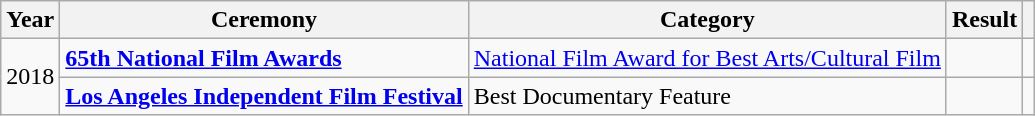<table class="wikitable">
<tr>
<th>Year</th>
<th>Ceremony</th>
<th>Category</th>
<th>Result</th>
<th></th>
</tr>
<tr>
<td rowspan="2">2018</td>
<td><strong><a href='#'>65th National Film Awards</a></strong></td>
<td><a href='#'>National Film Award for Best Arts/Cultural Film</a></td>
<td></td>
<td></td>
</tr>
<tr>
<td><a href='#'><strong>Los Angeles Independent Film Festival</strong></a></td>
<td>Best Documentary Feature</td>
<td></td>
<td></td>
</tr>
</table>
